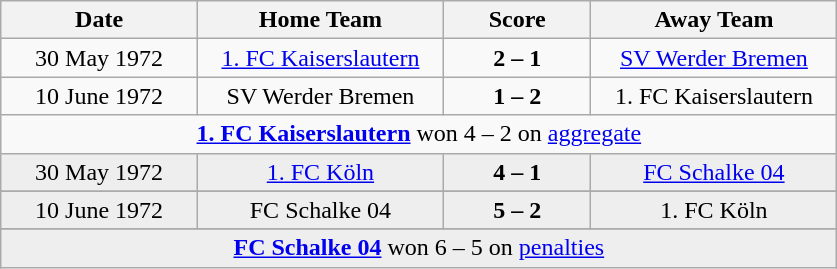<table class="wikitable" style="text-align: center;">
<tr>
<th width=20%>Date</th>
<th width=25%>Home Team</th>
<th width=15%>Score</th>
<th width=25%>Away Team</th>
</tr>
<tr>
<td>30 May 1972</td>
<td><a href='#'>1. FC Kaiserslautern</a></td>
<td><strong>2 – 1</strong></td>
<td><a href='#'>SV Werder Bremen</a></td>
</tr>
<tr>
<td>10 June 1972</td>
<td>SV Werder Bremen</td>
<td><strong>1 – 2</strong></td>
<td>1. FC Kaiserslautern</td>
</tr>
<tr>
<td colspan=4><strong><a href='#'>1. FC Kaiserslautern</a></strong> won 4 – 2 on <a href='#'>aggregate</a></td>
</tr>
<tr style="background: #EEEEEE;">
<td>30 May 1972</td>
<td><a href='#'>1. FC Köln</a></td>
<td><strong>4 – 1</strong></td>
<td><a href='#'>FC Schalke 04</a></td>
</tr>
<tr>
</tr>
<tr style="background: #EEEEEE;">
<td>10 June 1972</td>
<td>FC Schalke 04</td>
<td><strong>5 – 2</strong></td>
<td>1. FC Köln</td>
</tr>
<tr>
</tr>
<tr style="background: #EEEEEE;">
<td colspan=4><strong><a href='#'>FC Schalke 04</a></strong> won 6 – 5 on <a href='#'>penalties</a></td>
</tr>
</table>
